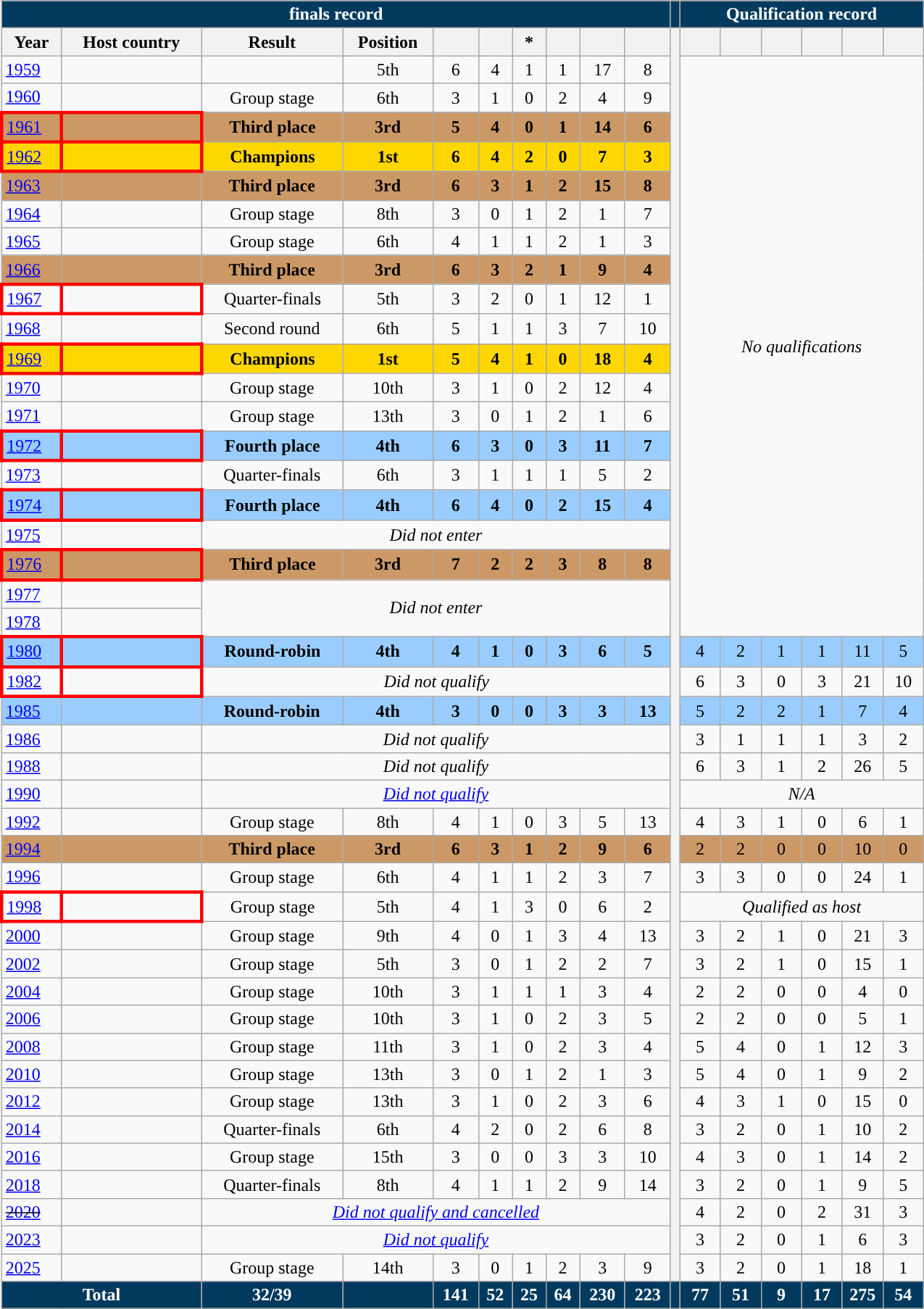<table class="wikitable" style="text-align: center; font-size:100%; width: 850px">
<tr>
<th colspan=10 style="background: #013A5E; color: #FFFFFF;"><a href='#'></a> finals record</th>
<th style="background: #013A5E; color: #FFFFFF;"></th>
<th colspan=6 style="background: #013A5E; color: #FFFFFF;">Qualification record</th>
</tr>
<tr>
<th>Year</th>
<th>Host country</th>
<th>Result</th>
<th>Position</th>
<th></th>
<th></th>
<th>*</th>
<th></th>
<th></th>
<th></th>
<th style="width:1%;" rowspan="44"></th>
<th width=30></th>
<th width=30></th>
<th width=30></th>
<th width=30></th>
<th width=30></th>
<th width=30></th>
</tr>
<tr>
<td style="text-align: left"><a href='#'>1959</a></td>
<td style="text-align: left"></td>
<td></td>
<td>5th</td>
<td>6</td>
<td>4</td>
<td>1</td>
<td>1</td>
<td>17</td>
<td>8</td>
<td rowspan="20" colspan="6" align="center"><em>No qualifications</em></td>
</tr>
<tr>
<td style="text-align: left"><a href='#'>1960</a></td>
<td style="text-align: left"></td>
<td>Group stage</td>
<td>6th</td>
<td>3</td>
<td>1</td>
<td>0</td>
<td>2</td>
<td>4</td>
<td>9</td>
</tr>
<tr bgcolor="#cc9966">
<td style="border: 3px solid red; text-align: left"><a href='#'>1961</a></td>
<td style="border: 3px solid red; text-align: left"></td>
<td><strong>Third place</strong></td>
<td><strong>3rd</strong></td>
<td><strong>5</strong></td>
<td><strong>4</strong></td>
<td><strong>0</strong></td>
<td><strong>1</strong></td>
<td><strong>14</strong></td>
<td><strong>6</strong></td>
</tr>
<tr bgcolor=gold>
<td style="border: 3px solid red; text-align: left"><a href='#'>1962</a></td>
<td style="border: 3px solid red; text-align: left"></td>
<td><strong>Champions</strong></td>
<td><strong>1st</strong></td>
<td><strong>6</strong></td>
<td><strong>4</strong></td>
<td><strong>2</strong></td>
<td><strong>0</strong></td>
<td><strong>7</strong></td>
<td><strong>3</strong></td>
</tr>
<tr bgcolor="#cc9966">
<td style="text-align: left"><a href='#'>1963</a></td>
<td style="text-align: left"></td>
<td><strong>Third place</strong></td>
<td><strong>3rd</strong></td>
<td><strong>6</strong></td>
<td><strong>3</strong></td>
<td><strong>1</strong></td>
<td><strong>2</strong></td>
<td><strong>15</strong></td>
<td><strong>8</strong></td>
</tr>
<tr>
<td style="text-align: left"><a href='#'>1964</a></td>
<td style="text-align: left"></td>
<td>Group stage</td>
<td>8th</td>
<td>3</td>
<td>0</td>
<td>1</td>
<td>2</td>
<td>1</td>
<td>7</td>
</tr>
<tr>
<td style="text-align: left"><a href='#'>1965</a></td>
<td style="text-align: left"></td>
<td>Group stage</td>
<td>6th</td>
<td>4</td>
<td>1</td>
<td>1</td>
<td>2</td>
<td>1</td>
<td>3</td>
</tr>
<tr bgcolor="#cc9966">
<td style="text-align: left"><a href='#'>1966</a></td>
<td style="text-align: left"></td>
<td><strong>Third place</strong></td>
<td><strong>3rd</strong></td>
<td><strong>6</strong></td>
<td><strong>3</strong></td>
<td><strong>2</strong></td>
<td><strong>1</strong></td>
<td><strong>9</strong></td>
<td><strong>4</strong></td>
</tr>
<tr>
<td style="border: 3px solid red; text-align: left"><a href='#'>1967</a></td>
<td style="border: 3px solid red; text-align: left"></td>
<td>Quarter-finals</td>
<td>5th</td>
<td>3</td>
<td>2</td>
<td>0</td>
<td>1</td>
<td>12</td>
<td>1</td>
</tr>
<tr>
<td style="text-align: left"><a href='#'>1968</a></td>
<td style="text-align: left"></td>
<td>Second round</td>
<td>6th</td>
<td>5</td>
<td>1</td>
<td>1</td>
<td>3</td>
<td>7</td>
<td>10</td>
</tr>
<tr bgcolor=gold>
<td style="border: 3px solid red; text-align: left"><a href='#'>1969</a></td>
<td style="border: 3px solid red; text-align: left"></td>
<td><strong>Champions</strong></td>
<td><strong>1st</strong></td>
<td><strong>5</strong></td>
<td><strong>4</strong></td>
<td><strong>1</strong></td>
<td><strong>0</strong></td>
<td><strong>18</strong></td>
<td><strong>4</strong></td>
</tr>
<tr>
<td style="text-align: left"><a href='#'>1970</a></td>
<td style="text-align: left"></td>
<td>Group stage</td>
<td>10th</td>
<td>3</td>
<td>1</td>
<td>0</td>
<td>2</td>
<td>12</td>
<td>4</td>
</tr>
<tr>
<td style="text-align: left"><a href='#'>1971</a></td>
<td style="text-align: left"></td>
<td>Group stage</td>
<td>13th</td>
<td>3</td>
<td>0</td>
<td>1</td>
<td>2</td>
<td>1</td>
<td>6</td>
</tr>
<tr bgcolor=#9acdff>
<td style="border: 3px solid red; text-align: left"><a href='#'>1972</a></td>
<td style="border: 3px solid red; text-align: left"></td>
<td><strong>Fourth place</strong></td>
<td><strong>4th</strong></td>
<td><strong>6</strong></td>
<td><strong>3</strong></td>
<td><strong>0</strong></td>
<td><strong>3</strong></td>
<td><strong>11</strong></td>
<td><strong>7</strong></td>
</tr>
<tr>
<td style="text-align: left"><a href='#'>1973</a></td>
<td style="text-align: left"></td>
<td>Quarter-finals</td>
<td>6th</td>
<td>3</td>
<td>1</td>
<td>1</td>
<td>1</td>
<td>5</td>
<td>2</td>
</tr>
<tr bgcolor=#9acdff>
<td style="border: 3px solid red; text-align: left"><a href='#'>1974</a></td>
<td style="border: 3px solid red; text-align: left"></td>
<td><strong>Fourth place</strong></td>
<td><strong>4th</strong></td>
<td><strong>6</strong></td>
<td><strong>4</strong></td>
<td><strong>0</strong></td>
<td><strong>2</strong></td>
<td><strong>15</strong></td>
<td><strong>4</strong></td>
</tr>
<tr>
<td style="text-align: left"><a href='#'>1975</a></td>
<td style="text-align: left"></td>
<td colspan=8><em>Did not enter</em></td>
</tr>
<tr bgcolor="#cc9966">
<td style="border: 3px solid red; text-align: left"><a href='#'>1976</a></td>
<td style="border: 3px solid red; text-align: left"></td>
<td><strong>Third place</strong></td>
<td><strong>3rd</strong></td>
<td><strong>7</strong></td>
<td><strong>2</strong></td>
<td><strong>2</strong></td>
<td><strong>3</strong></td>
<td><strong>8</strong></td>
<td><strong>8</strong></td>
</tr>
<tr>
<td style="text-align: left"><a href='#'>1977</a></td>
<td style="text-align: left"></td>
<td rowspan=2 colspan=8><em>Did not enter</em></td>
</tr>
<tr>
<td style="text-align: left"><a href='#'>1978</a></td>
<td style="text-align: left"></td>
</tr>
<tr bgcolor=#9acdff>
<td style="border: 3px solid red; text-align: left"><a href='#'>1980</a></td>
<td style="border: 3px solid red; text-align: left"></td>
<td><strong>Round-robin</strong></td>
<td><strong>4th</strong></td>
<td><strong>4</strong></td>
<td><strong>1</strong></td>
<td><strong>0</strong></td>
<td><strong>3</strong></td>
<td><strong>6</strong></td>
<td><strong>5</strong></td>
<td>4</td>
<td>2</td>
<td>1</td>
<td>1</td>
<td>11</td>
<td>5</td>
</tr>
<tr>
<td style="border: 3px solid red; text-align: left"><a href='#'>1982</a></td>
<td style="border: 3px solid red; text-align: left"></td>
<td colspan=8><em>Did not qualify</em></td>
<td>6</td>
<td>3</td>
<td>0</td>
<td>3</td>
<td>21</td>
<td>10</td>
</tr>
<tr bgcolor=#9acdff>
<td style="text-align: left"><a href='#'>1985</a></td>
<td style="text-align: left"></td>
<td><strong>Round-robin</strong></td>
<td><strong>4th</strong></td>
<td><strong>3</strong></td>
<td><strong>0</strong></td>
<td><strong>0</strong></td>
<td><strong>3</strong></td>
<td><strong>3</strong></td>
<td><strong>13</strong></td>
<td>5</td>
<td>2</td>
<td>2</td>
<td>1</td>
<td>7</td>
<td>4</td>
</tr>
<tr>
<td style="text-align: left"><a href='#'>1986</a></td>
<td style="text-align: left"></td>
<td colspan=8><em>Did not qualify</em></td>
<td>3</td>
<td>1</td>
<td>1</td>
<td>1</td>
<td>3</td>
<td>2</td>
</tr>
<tr>
<td style="text-align: left"><a href='#'>1988</a></td>
<td style="text-align: left"></td>
<td colspan=8><em>Did not qualify</em></td>
<td>6</td>
<td>3</td>
<td>1</td>
<td>2</td>
<td>26</td>
<td>5</td>
</tr>
<tr>
<td style="text-align: left"><a href='#'>1990</a></td>
<td style="text-align: left"></td>
<td colspan=8><em><a href='#'>Did not qualify</a></em></td>
<td colspan=6><em>N/A</em></td>
</tr>
<tr>
<td style="text-align: left"><a href='#'>1992</a></td>
<td style="text-align: left"></td>
<td>Group stage</td>
<td>8th</td>
<td>4</td>
<td>1</td>
<td>0</td>
<td>3</td>
<td>5</td>
<td>13</td>
<td>4</td>
<td>3</td>
<td>1</td>
<td>0</td>
<td>6</td>
<td>1</td>
</tr>
<tr bgcolor="#cc9966">
<td style="text-align: left"><a href='#'>1994</a></td>
<td style="text-align: left"></td>
<td><strong>Third place</strong></td>
<td><strong>3rd</strong></td>
<td><strong>6</strong></td>
<td><strong>3</strong></td>
<td><strong>1</strong></td>
<td><strong>2</strong></td>
<td><strong>9</strong></td>
<td><strong>6</strong></td>
<td>2</td>
<td>2</td>
<td>0</td>
<td>0</td>
<td>10</td>
<td>0</td>
</tr>
<tr>
<td style="text-align: left"><a href='#'>1996</a></td>
<td style="text-align: left"></td>
<td>Group stage</td>
<td>6th</td>
<td>4</td>
<td>1</td>
<td>1</td>
<td>2</td>
<td>3</td>
<td>7</td>
<td>3</td>
<td>3</td>
<td>0</td>
<td>0</td>
<td>24</td>
<td>1</td>
</tr>
<tr>
<td style="border: 3px solid red; text-align: left"><a href='#'>1998</a></td>
<td style="border: 3px solid red; text-align: left"></td>
<td>Group stage</td>
<td>5th</td>
<td>4</td>
<td>1</td>
<td>3</td>
<td>0</td>
<td>6</td>
<td>2</td>
<td colspan=6><em>Qualified as host</em></td>
</tr>
<tr>
<td style="text-align: left"><a href='#'>2000</a></td>
<td style="text-align: left"></td>
<td>Group stage</td>
<td>9th</td>
<td>4</td>
<td>0</td>
<td>1</td>
<td>3</td>
<td>4</td>
<td>13</td>
<td>3</td>
<td>2</td>
<td>1</td>
<td>0</td>
<td>21</td>
<td>3</td>
</tr>
<tr>
<td style="text-align: left"><a href='#'>2002</a></td>
<td style="text-align: left"></td>
<td>Group stage</td>
<td>5th</td>
<td>3</td>
<td>0</td>
<td>1</td>
<td>2</td>
<td>2</td>
<td>7</td>
<td>3</td>
<td>2</td>
<td>1</td>
<td>0</td>
<td>15</td>
<td>1</td>
</tr>
<tr>
<td style="text-align: left"><a href='#'>2004</a></td>
<td style="text-align: left"></td>
<td>Group stage</td>
<td>10th</td>
<td>3</td>
<td>1</td>
<td>1</td>
<td>1</td>
<td>3</td>
<td>4</td>
<td>2</td>
<td>2</td>
<td>0</td>
<td>0</td>
<td>4</td>
<td>0</td>
</tr>
<tr>
<td style="text-align: left"><a href='#'>2006</a></td>
<td style="text-align: left"></td>
<td>Group stage</td>
<td>10th</td>
<td>3</td>
<td>1</td>
<td>0</td>
<td>2</td>
<td>3</td>
<td>5</td>
<td>2</td>
<td>2</td>
<td>0</td>
<td>0</td>
<td>5</td>
<td>1</td>
</tr>
<tr>
<td style="text-align: left"><a href='#'>2008</a></td>
<td style="text-align: left"></td>
<td>Group stage</td>
<td>11th</td>
<td>3</td>
<td>1</td>
<td>0</td>
<td>2</td>
<td>3</td>
<td>4</td>
<td>5</td>
<td>4</td>
<td>0</td>
<td>1</td>
<td>12</td>
<td>3</td>
</tr>
<tr>
<td style="text-align: left"><a href='#'>2010</a></td>
<td style="text-align: left"></td>
<td>Group stage</td>
<td>13th</td>
<td>3</td>
<td>0</td>
<td>1</td>
<td>2</td>
<td>1</td>
<td>3</td>
<td>5</td>
<td>4</td>
<td>0</td>
<td>1</td>
<td>9</td>
<td>2</td>
</tr>
<tr>
<td style="text-align: left"><a href='#'>2012</a></td>
<td style="text-align: left"></td>
<td>Group stage</td>
<td>13th</td>
<td>3</td>
<td>1</td>
<td>0</td>
<td>2</td>
<td>3</td>
<td>6</td>
<td>4</td>
<td>3</td>
<td>1</td>
<td>0</td>
<td>15</td>
<td>0</td>
</tr>
<tr>
<td style="text-align: left"><a href='#'>2014</a></td>
<td style="text-align: left"></td>
<td>Quarter-finals</td>
<td>6th</td>
<td>4</td>
<td>2</td>
<td>0</td>
<td>2</td>
<td>6</td>
<td>8</td>
<td>3</td>
<td>2</td>
<td>0</td>
<td>1</td>
<td>10</td>
<td>2</td>
</tr>
<tr>
<td style="text-align: left"><a href='#'>2016</a></td>
<td style="text-align: left"></td>
<td>Group stage</td>
<td>15th</td>
<td>3</td>
<td>0</td>
<td>0</td>
<td>3</td>
<td>3</td>
<td>10</td>
<td>4</td>
<td>3</td>
<td>0</td>
<td>1</td>
<td>14</td>
<td>2</td>
</tr>
<tr>
<td style="text-align: left"><a href='#'>2018</a></td>
<td style="text-align: left"></td>
<td>Quarter-finals</td>
<td>8th</td>
<td>4</td>
<td>1</td>
<td>1</td>
<td>2</td>
<td>9</td>
<td>14</td>
<td>3</td>
<td>2</td>
<td>0</td>
<td>1</td>
<td>9</td>
<td>5</td>
</tr>
<tr>
<td style="text-align: left"><s> <a href='#'>2020</a> </s></td>
<td style="text-align: left"></td>
<td colspan=8><em><a href='#'>Did not qualify and cancelled</a></em></td>
<td>4</td>
<td>2</td>
<td>0</td>
<td>2</td>
<td>31</td>
<td>3</td>
</tr>
<tr>
<td style="text-align: left"><a href='#'>2023</a></td>
<td style="text-align: left"></td>
<td colspan="8" style="text-align:center"><em><a href='#'>Did not qualify</a></em></td>
<td>3</td>
<td>2</td>
<td>0</td>
<td>1</td>
<td>6</td>
<td>3</td>
</tr>
<tr>
<td style="text-align: left"><a href='#'>2025</a></td>
<td style="text-align: left"></td>
<td>Group stage</td>
<td>14th</td>
<td>3</td>
<td>0</td>
<td>1</td>
<td>2</td>
<td>3</td>
<td>9</td>
<td>3</td>
<td>2</td>
<td>0</td>
<td>1</td>
<td>18</td>
<td>1</td>
</tr>
<tr>
<td colspan=2 style="background: #013A5E; color: #FFFFFF;"><strong>Total</strong></td>
<td style="background: #013A5E; color: #FFFFFF;"><strong>32/39</strong></td>
<td style="background: #013A5E; color: #FFFFFF;"><strong></strong></td>
<td style="background: #013A5E; color: #FFFFFF;"><strong>141</strong></td>
<td style="background: #013A5E; color: #FFFFFF;"><strong>52</strong></td>
<td style="background: #013A5E; color: #FFFFFF;"><strong>25</strong></td>
<td style="background: #013A5E; color: #FFFFFF;"><strong>64</strong></td>
<td style="background: #013A5E; color: #FFFFFF;"><strong>230</strong></td>
<td style="background: #013A5E; color: #FFFFFF;"><strong>223</strong></td>
<td style="background: #013A5E; color: #FFFFFF;"></td>
<td style="background: #013A5E; color: #FFFFFF;"><strong>77</strong></td>
<td style="background: #013A5E; color: #FFFFFF;"><strong>51</strong></td>
<td style="background: #013A5E; color: #FFFFFF;"><strong>9</strong></td>
<td style="background: #013A5E; color: #FFFFFF;"><strong>17</strong></td>
<td style="background: #013A5E; color: #FFFFFF;"><strong>275</strong></td>
<td style="background: #013A5E; color: #FFFFFF;"><strong>54</strong></td>
</tr>
</table>
